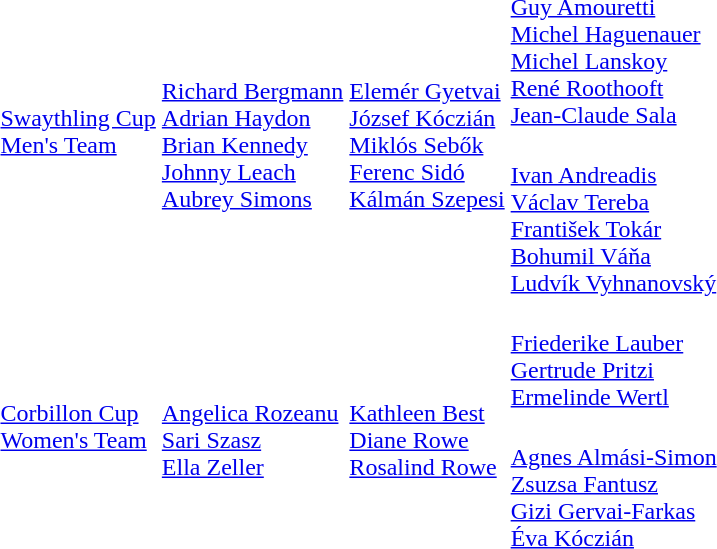<table>
<tr>
<td rowspan=2><a href='#'>Swaythling Cup<br>Men's Team</a></td>
<td rowspan=2><br><a href='#'>Richard Bergmann</a><br><a href='#'>Adrian Haydon</a><br><a href='#'>Brian Kennedy</a><br><a href='#'>Johnny Leach</a><br><a href='#'>Aubrey Simons</a></td>
<td rowspan=2><br><a href='#'>Elemér Gyetvai</a><br><a href='#'>József Kóczián</a><br><a href='#'>Miklós Sebők</a><br><a href='#'>Ferenc Sidó</a><br><a href='#'>Kálmán Szepesi</a></td>
<td><br><a href='#'>Guy Amouretti</a><br><a href='#'>Michel Haguenauer</a><br><a href='#'>Michel Lanskoy</a><br><a href='#'>René Roothooft</a><br><a href='#'>Jean-Claude Sala</a></td>
</tr>
<tr>
<td><br><a href='#'>Ivan Andreadis</a><br><a href='#'>Václav Tereba</a><br><a href='#'>František Tokár</a><br><a href='#'>Bohumil Váňa</a><br><a href='#'>Ludvík Vyhnanovský</a></td>
</tr>
<tr>
<td rowspan=2><a href='#'>Corbillon Cup<br>Women's Team</a></td>
<td rowspan=2><br><a href='#'>Angelica Rozeanu</a><br><a href='#'>Sari Szasz</a><br><a href='#'>Ella Zeller</a></td>
<td rowspan=2><br><a href='#'>Kathleen Best</a><br><a href='#'>Diane Rowe</a><br><a href='#'>Rosalind Rowe</a></td>
<td><br><a href='#'>Friederike Lauber</a><br><a href='#'>Gertrude Pritzi</a><br><a href='#'>Ermelinde Wertl</a></td>
</tr>
<tr>
<td><br><a href='#'>Agnes Almási-Simon</a><br><a href='#'>Zsuzsa Fantusz</a><br><a href='#'>Gizi Gervai-Farkas</a><br><a href='#'>Éva Kóczián</a></td>
</tr>
</table>
